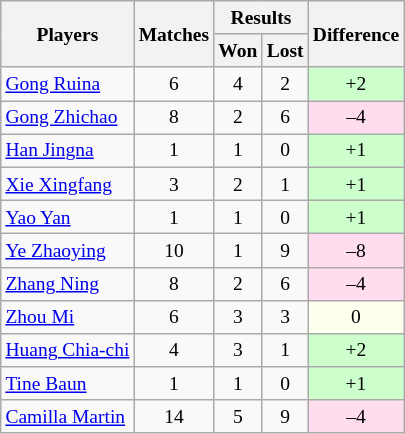<table class=wikitable style="text-align:center; font-size:small">
<tr>
<th rowspan="2">Players</th>
<th rowspan="2">Matches</th>
<th colspan="2">Results</th>
<th rowspan="2">Difference</th>
</tr>
<tr>
<th>Won</th>
<th>Lost</th>
</tr>
<tr>
<td align="left"> <a href='#'>Gong Ruina</a></td>
<td>6</td>
<td>4</td>
<td>2</td>
<td bgcolor="#ccffcc">+2</td>
</tr>
<tr>
<td align="left"> <a href='#'>Gong Zhichao</a></td>
<td>8</td>
<td>2</td>
<td>6</td>
<td bgcolor="#ffddee">–4</td>
</tr>
<tr>
<td align="left"> <a href='#'>Han Jingna</a></td>
<td>1</td>
<td>1</td>
<td>0</td>
<td bgcolor="#ccffcc">+1</td>
</tr>
<tr>
<td align="left"> <a href='#'>Xie Xingfang</a></td>
<td>3</td>
<td>2</td>
<td>1</td>
<td bgcolor="#ccffcc">+1</td>
</tr>
<tr>
<td align="left"> <a href='#'>Yao Yan</a></td>
<td>1</td>
<td>1</td>
<td>0</td>
<td bgcolor="#ccffcc">+1</td>
</tr>
<tr>
<td align="left"> <a href='#'>Ye Zhaoying</a></td>
<td>10</td>
<td>1</td>
<td>9</td>
<td bgcolor="#ffddee">–8</td>
</tr>
<tr>
<td align="left"> <a href='#'>Zhang Ning</a></td>
<td>8</td>
<td>2</td>
<td>6</td>
<td bgcolor="#ffddee">–4</td>
</tr>
<tr>
<td align="left"> <a href='#'>Zhou Mi</a></td>
<td>6</td>
<td>3</td>
<td>3</td>
<td bgcolor="#fffff0">0</td>
</tr>
<tr>
<td align="left"> <a href='#'>Huang Chia-chi</a></td>
<td>4</td>
<td>3</td>
<td>1</td>
<td bgcolor="#ccffcc">+2</td>
</tr>
<tr>
<td align="left"> <a href='#'>Tine Baun</a></td>
<td>1</td>
<td>1</td>
<td>0</td>
<td bgcolor="#ccffcc">+1</td>
</tr>
<tr>
<td align="left"> <a href='#'>Camilla Martin</a></td>
<td>14</td>
<td>5</td>
<td>9</td>
<td bgcolor="#ffddee">–4</td>
</tr>
</table>
